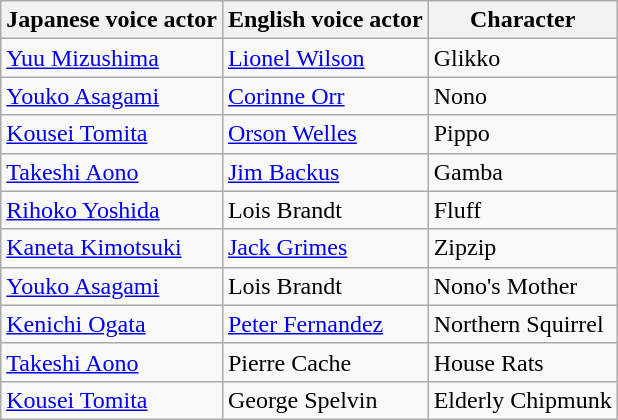<table class="wikitable sortable">
<tr>
<th>Japanese voice actor</th>
<th>English voice actor</th>
<th>Character</th>
</tr>
<tr>
<td><a href='#'>Yuu Mizushima</a></td>
<td><a href='#'>Lionel Wilson</a></td>
<td>Glikko</td>
</tr>
<tr>
<td><a href='#'>Youko Asagami</a></td>
<td><a href='#'>Corinne Orr</a></td>
<td>Nono</td>
</tr>
<tr>
<td><a href='#'>Kousei Tomita</a></td>
<td><a href='#'>Orson Welles</a></td>
<td>Pippo</td>
</tr>
<tr>
<td><a href='#'>Takeshi Aono</a></td>
<td><a href='#'>Jim Backus</a></td>
<td>Gamba</td>
</tr>
<tr>
<td><a href='#'>Rihoko Yoshida</a></td>
<td>Lois Brandt</td>
<td>Fluff</td>
</tr>
<tr>
<td><a href='#'>Kaneta Kimotsuki</a></td>
<td><a href='#'>Jack Grimes</a></td>
<td>Zipzip</td>
</tr>
<tr>
<td><a href='#'>Youko Asagami</a></td>
<td>Lois Brandt</td>
<td>Nono's Mother</td>
</tr>
<tr>
<td><a href='#'>Kenichi Ogata</a></td>
<td><a href='#'>Peter Fernandez</a></td>
<td>Northern Squirrel</td>
</tr>
<tr>
<td><a href='#'>Takeshi Aono</a></td>
<td>Pierre Cache</td>
<td>House Rats</td>
</tr>
<tr>
<td><a href='#'>Kousei Tomita</a></td>
<td>George Spelvin</td>
<td>Elderly Chipmunk</td>
</tr>
</table>
